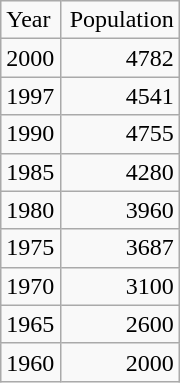<table class="wikitable" width=120>
<tr>
<td align="left">Year</td>
<td align="right">Population</td>
</tr>
<tr>
<td align="left">2000</td>
<td align="right">4782</td>
</tr>
<tr>
<td align="left">1997</td>
<td align="right">4541</td>
</tr>
<tr>
<td align="left">1990</td>
<td align="right">4755</td>
</tr>
<tr>
<td align="left">1985</td>
<td align="right">4280</td>
</tr>
<tr>
<td align="left">1980</td>
<td align="right">3960</td>
</tr>
<tr>
<td align="left">1975</td>
<td align="right">3687</td>
</tr>
<tr>
<td align="left">1970</td>
<td align="right">3100</td>
</tr>
<tr>
<td align="left">1965</td>
<td align="right">2600</td>
</tr>
<tr>
<td align="left">1960</td>
<td align="right">2000</td>
</tr>
</table>
